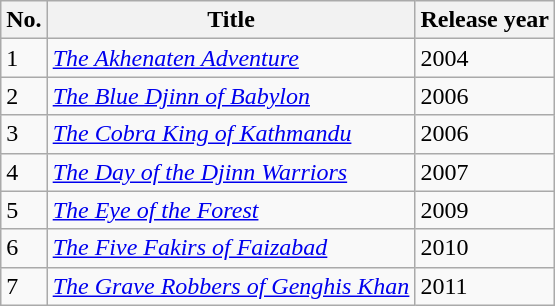<table class="wikitable">
<tr>
<th>No.</th>
<th>Title</th>
<th>Release year</th>
</tr>
<tr>
<td>1</td>
<td><em><a href='#'>The Akhenaten Adventure</a></em></td>
<td>2004</td>
</tr>
<tr>
<td>2</td>
<td><em><a href='#'>The Blue Djinn of Babylon</a></em></td>
<td>2006</td>
</tr>
<tr>
<td>3</td>
<td><em><a href='#'>The Cobra King of Kathmandu</a></em></td>
<td>2006</td>
</tr>
<tr>
<td>4</td>
<td><em><a href='#'>The Day of the Djinn Warriors</a></em></td>
<td>2007</td>
</tr>
<tr>
<td>5</td>
<td><em><a href='#'>The Eye of the Forest</a></em></td>
<td>2009</td>
</tr>
<tr>
<td>6</td>
<td><em><a href='#'>The Five Fakirs of Faizabad</a></em></td>
<td>2010</td>
</tr>
<tr>
<td>7</td>
<td><em><a href='#'>The Grave Robbers of Genghis Khan</a></em></td>
<td>2011</td>
</tr>
</table>
